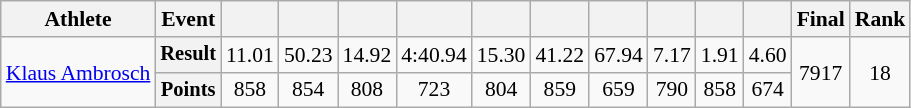<table class=wikitable style=font-size:90%;text-align:center>
<tr>
<th>Athlete</th>
<th>Event</th>
<th></th>
<th></th>
<th></th>
<th></th>
<th></th>
<th></th>
<th></th>
<th></th>
<th></th>
<th></th>
<th>Final</th>
<th>Rank</th>
</tr>
<tr>
<td align=left rowspan=2><a href='#'>Klaus Ambrosch</a></td>
<th style=font-size:95%>Result</th>
<td>11.01</td>
<td>50.23</td>
<td>14.92</td>
<td>4:40.94</td>
<td>15.30</td>
<td>41.22</td>
<td>67.94</td>
<td>7.17</td>
<td>1.91</td>
<td>4.60</td>
<td rowspan=2>7917</td>
<td rowspan=2>18</td>
</tr>
<tr>
<th style=font-size:95%>Points</th>
<td>858</td>
<td>854</td>
<td>808</td>
<td>723</td>
<td>804</td>
<td>859</td>
<td>659</td>
<td>790</td>
<td>858</td>
<td>674</td>
</tr>
</table>
